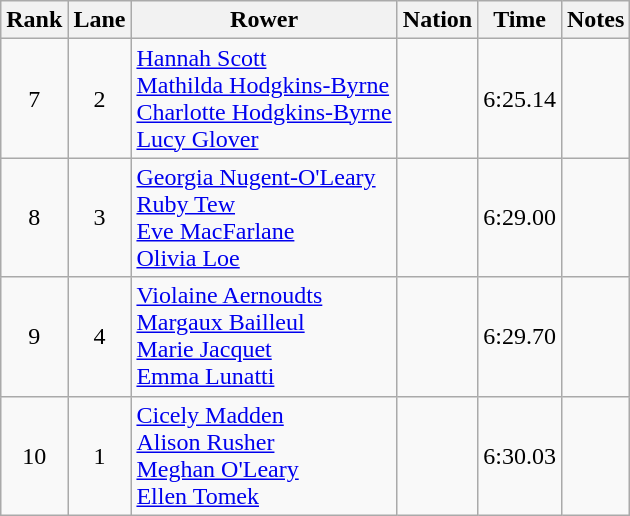<table class="wikitable sortable" style="text-align:center">
<tr>
<th>Rank</th>
<th>Lane</th>
<th>Rower</th>
<th>Nation</th>
<th>Time</th>
<th>Notes</th>
</tr>
<tr>
<td>7</td>
<td>2</td>
<td align=left><a href='#'>Hannah Scott</a><br><a href='#'>Mathilda Hodgkins-Byrne</a><br><a href='#'>Charlotte Hodgkins-Byrne</a><br><a href='#'>Lucy Glover</a></td>
<td align=left></td>
<td>6:25.14</td>
<td></td>
</tr>
<tr>
<td>8</td>
<td>3</td>
<td align=left><a href='#'>Georgia Nugent-O'Leary</a><br><a href='#'>Ruby Tew</a><br><a href='#'>Eve MacFarlane</a><br><a href='#'>Olivia Loe</a></td>
<td align=left></td>
<td>6:29.00</td>
<td></td>
</tr>
<tr>
<td>9</td>
<td>4</td>
<td align="left"><a href='#'>Violaine Aernoudts</a><br><a href='#'>Margaux Bailleul</a><br><a href='#'>Marie Jacquet</a><br><a href='#'>Emma Lunatti</a></td>
<td align="left"></td>
<td>6:29.70</td>
<td></td>
</tr>
<tr>
<td>10</td>
<td>1</td>
<td align=left><a href='#'>Cicely Madden</a><br><a href='#'>Alison Rusher</a><br><a href='#'>Meghan O'Leary</a><br><a href='#'>Ellen Tomek</a></td>
<td align=left></td>
<td>6:30.03</td>
<td></td>
</tr>
</table>
